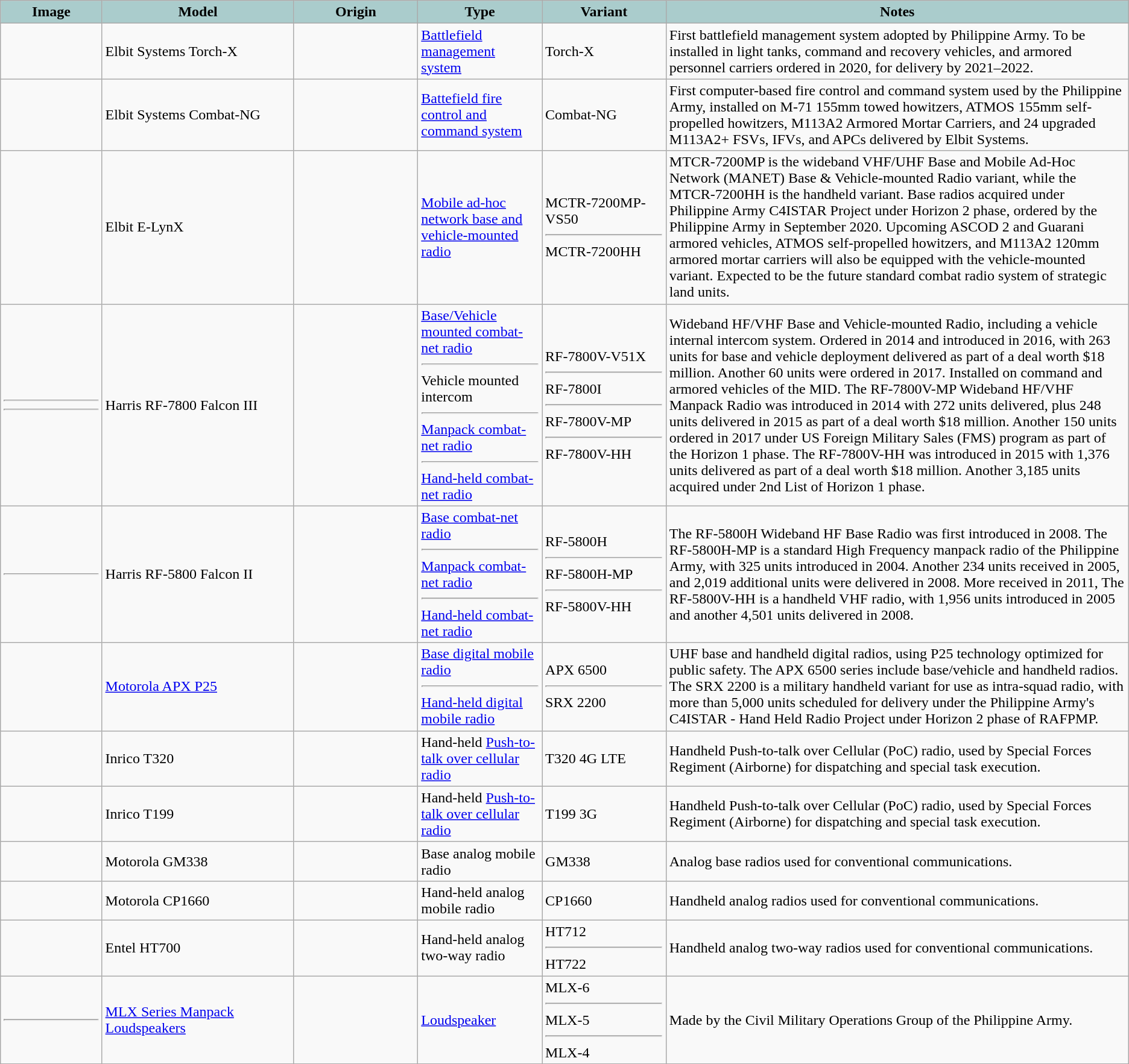<table class="wikitable">
<tr>
<th style="text-align: center; background:#acc; width:9%;">Image</th>
<th style="text-align: center; background:#acc; width:17%;">Model</th>
<th style="text-align: center; background:#acc; width:11%;">Origin</th>
<th style="text-align: center; background:#acc; width:11%;">Type</th>
<th style="text-align: center; background:#acc; width:11%;">Variant</th>
<th style="text-align: center; background:#acc; width:41%;">Notes</th>
</tr>
<tr>
<td></td>
<td>Elbit Systems Torch-X</td>
<td></td>
<td><a href='#'>Battlefield management system</a></td>
<td>Torch-X</td>
<td>First battlefield management system adopted by Philippine Army. To be installed in light tanks, command and recovery vehicles, and armored personnel carriers ordered in 2020, for delivery by 2021–2022.</td>
</tr>
<tr>
<td></td>
<td>Elbit Systems Combat-NG</td>
<td></td>
<td><a href='#'>Battefield fire control and command system</a></td>
<td>Combat-NG</td>
<td>First computer-based fire control and command system used by the Philippine Army, installed on M-71 155mm towed howitzers, ATMOS 155mm self-propelled howitzers, M113A2 Armored Mortar Carriers, and 24 upgraded M113A2+ FSVs, IFVs, and APCs delivered by Elbit Systems.</td>
</tr>
<tr>
<td></td>
<td>Elbit E-LynX</td>
<td></td>
<td><a href='#'>Mobile ad-hoc network base and vehicle-mounted radio</a></td>
<td>MCTR-7200MP-VS50<hr>MCTR-7200HH</td>
<td>MTCR-7200MP is the wideband VHF/UHF Base and Mobile Ad-Hoc Network (MANET) Base & Vehicle-mounted Radio variant, while the MTCR-7200HH is the handheld variant. Base radios acquired under Philippine Army C4ISTAR Project under Horizon 2 phase, ordered by the Philippine Army in September 2020. Upcoming ASCOD 2 and Guarani armored vehicles, ATMOS self-propelled howitzers, and M113A2 120mm armored mortar carriers will also be equipped with the vehicle-mounted variant. Expected to be the future standard combat radio system of strategic land units.</td>
</tr>
<tr>
<td><hr><hr></td>
<td>Harris RF-7800 Falcon III</td>
<td></td>
<td><a href='#'>Base/Vehicle mounted combat-net radio</a><hr>Vehicle mounted intercom<hr><a href='#'>Manpack combat-net radio</a><hr><a href='#'>Hand-held combat-net radio</a></td>
<td>RF-7800V-V51X<hr>RF-7800I<hr>RF-7800V-MP<hr>RF-7800V-HH</td>
<td>Wideband HF/VHF Base and Vehicle-mounted Radio, including a vehicle internal intercom system. Ordered in 2014 and introduced in 2016, with 263 units for base and vehicle deployment delivered as part of a deal worth $18 million. Another 60 units were ordered in 2017. Installed on command and armored vehicles of the MID. The RF-7800V-MP Wideband HF/VHF Manpack Radio was introduced in 2014 with 272 units delivered, plus 248 units delivered in 2015 as part of a deal worth $18 million. Another 150 units ordered in 2017 under US Foreign Military Sales (FMS) program as part of the Horizon 1 phase. The RF-7800V-HH was introduced in 2015 with 1,376 units delivered as part of a deal worth $18 million. Another 3,185 units acquired under 2nd List of Horizon 1 phase.</td>
</tr>
<tr>
<td><hr></td>
<td>Harris RF-5800 Falcon II</td>
<td></td>
<td><a href='#'>Base combat-net radio</a><hr><a href='#'>Manpack combat-net radio</a><hr><a href='#'>Hand-held combat-net radio</a></td>
<td>RF-5800H<hr>RF-5800H-MP<hr>RF-5800V-HH</td>
<td>The RF-5800H Wideband HF Base Radio was first introduced in 2008. The RF-5800H-MP is a standard High Frequency manpack radio of the Philippine Army, with 325 units introduced in 2004. Another 234 units received in 2005, and 2,019 additional units were delivered in 2008. More received in 2011, The RF-5800V-HH is a handheld VHF radio, with 1,956 units introduced in 2005 and another 4,501 units delivered in 2008.</td>
</tr>
<tr>
<td></td>
<td><a href='#'>Motorola APX P25</a></td>
<td></td>
<td><a href='#'>Base digital mobile radio</a><hr><a href='#'>Hand-held digital mobile radio</a></td>
<td>APX 6500<hr>SRX 2200</td>
<td>UHF base and handheld digital radios, using P25 technology optimized for public safety. The APX 6500 series include base/vehicle and handheld radios. The SRX 2200 is a military handheld variant for use as intra-squad radio, with more than 5,000 units scheduled for delivery under the Philippine Army's C4ISTAR - Hand Held Radio Project under Horizon 2 phase of RAFPMP.</td>
</tr>
<tr>
<td></td>
<td>Inrico T320</td>
<td></td>
<td>Hand-held <a href='#'>Push-to-talk over cellular radio</a></td>
<td>T320 4G LTE</td>
<td>Handheld Push-to-talk over Cellular (PoC) radio, used by Special Forces Regiment (Airborne) for dispatching and special task execution.</td>
</tr>
<tr>
<td></td>
<td>Inrico T199</td>
<td></td>
<td>Hand-held <a href='#'>Push-to-talk over cellular radio</a></td>
<td>T199 3G</td>
<td>Handheld Push-to-talk over Cellular (PoC) radio, used by Special Forces Regiment (Airborne) for dispatching and special task execution.</td>
</tr>
<tr>
<td></td>
<td>Motorola GM338</td>
<td></td>
<td>Base analog mobile radio</td>
<td>GM338</td>
<td>Analog base radios used for conventional communications.</td>
</tr>
<tr>
<td></td>
<td>Motorola CP1660</td>
<td></td>
<td>Hand-held analog mobile radio</td>
<td>CP1660</td>
<td>Handheld analog radios used for conventional communications.</td>
</tr>
<tr>
<td></td>
<td>Entel HT700</td>
<td></td>
<td>Hand-held analog two-way radio</td>
<td>HT712<hr>HT722</td>
<td>Handheld analog two-way radios used for conventional communications.</td>
</tr>
<tr>
<td><hr></td>
<td><a href='#'>MLX Series Manpack Loudspeakers</a></td>
<td></td>
<td><a href='#'>Loudspeaker</a></td>
<td>MLX-6<hr>MLX-5<hr>MLX-4</td>
<td>Made by the Civil Military Operations Group of the Philippine Army.</td>
</tr>
<tr>
</tr>
</table>
